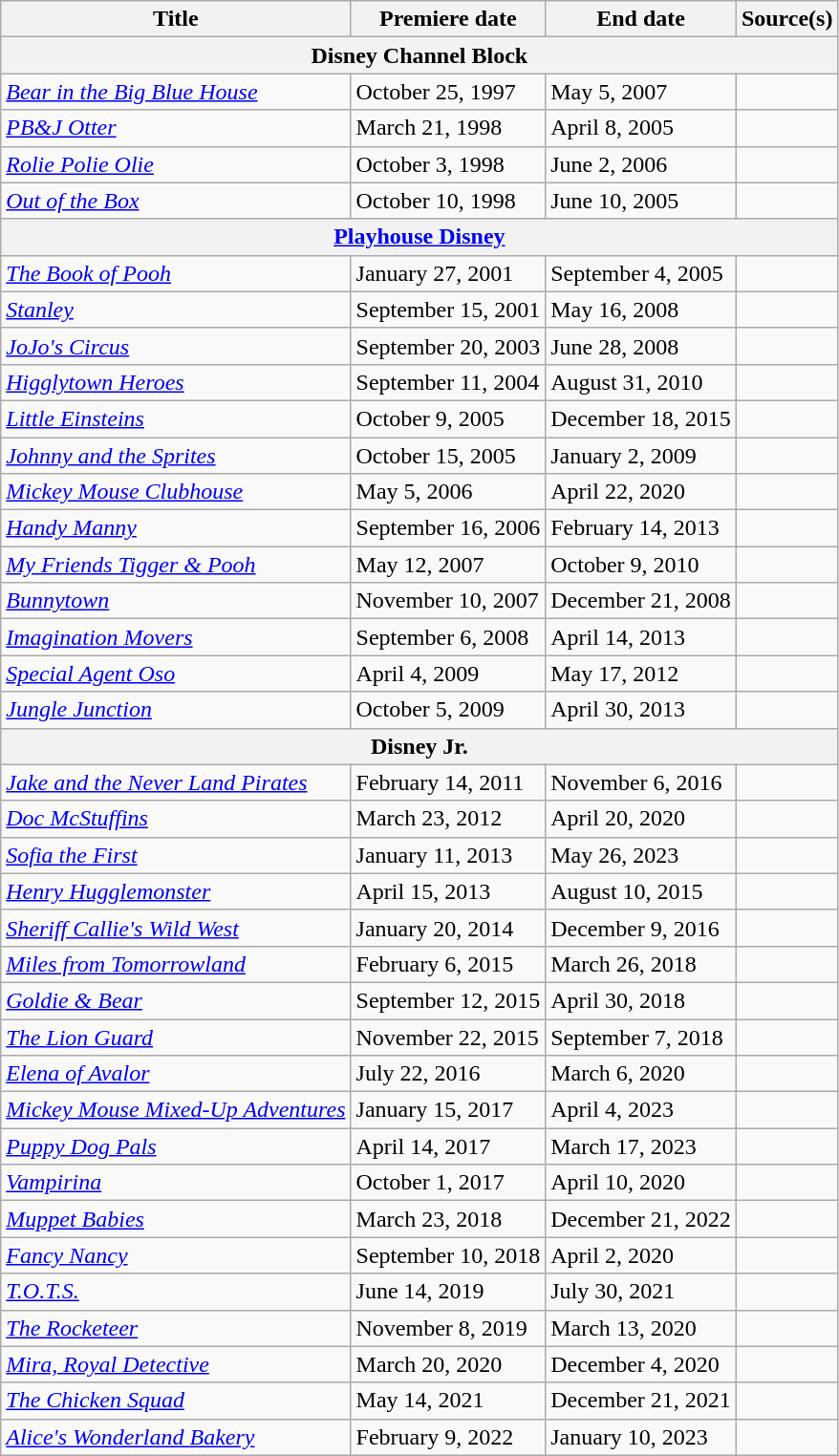<table class="wikitable sortable">
<tr>
<th>Title</th>
<th>Premiere date</th>
<th>End date</th>
<th>Source(s)</th>
</tr>
<tr>
<th colspan="4">Disney Channel Block</th>
</tr>
<tr>
<td><em><a href='#'>Bear in the Big Blue House</a></em></td>
<td>October 25, 1997</td>
<td>May 5, 2007</td>
<td></td>
</tr>
<tr>
<td><em><a href='#'>PB&J Otter</a></em></td>
<td>March 21, 1998</td>
<td>April 8, 2005</td>
<td></td>
</tr>
<tr>
<td><em><a href='#'>Rolie Polie Olie</a></em></td>
<td>October 3, 1998</td>
<td>June 2, 2006</td>
<td></td>
</tr>
<tr>
<td><em><a href='#'>Out of the Box</a></em></td>
<td>October 10, 1998</td>
<td>June 10, 2005</td>
<td></td>
</tr>
<tr>
<th colspan="4"><a href='#'>Playhouse Disney</a></th>
</tr>
<tr>
<td><em><a href='#'>The Book of Pooh</a></em></td>
<td>January 27, 2001</td>
<td>September 4, 2005</td>
<td></td>
</tr>
<tr>
<td><em><a href='#'>Stanley</a></em></td>
<td>September 15, 2001</td>
<td>May 16, 2008</td>
<td></td>
</tr>
<tr>
<td><em><a href='#'>JoJo's Circus</a></em></td>
<td>September 20, 2003</td>
<td>June 28, 2008</td>
<td></td>
</tr>
<tr>
<td><em><a href='#'>Higglytown Heroes</a></em></td>
<td>September 11, 2004</td>
<td>August 31, 2010</td>
<td></td>
</tr>
<tr>
<td><em><a href='#'>Little Einsteins</a></em></td>
<td>October 9, 2005</td>
<td>December 18, 2015</td>
<td></td>
</tr>
<tr>
<td><em><a href='#'>Johnny and the Sprites</a></em></td>
<td>October 15, 2005</td>
<td>January 2, 2009</td>
<td></td>
</tr>
<tr>
<td><em><a href='#'>Mickey Mouse Clubhouse</a></em></td>
<td>May 5, 2006</td>
<td>April 22, 2020</td>
<td></td>
</tr>
<tr>
<td><em><a href='#'>Handy Manny</a></em></td>
<td>September 16, 2006</td>
<td>February 14, 2013</td>
<td></td>
</tr>
<tr>
<td><em><a href='#'>My Friends Tigger & Pooh</a></em></td>
<td>May 12, 2007</td>
<td>October 9, 2010</td>
<td></td>
</tr>
<tr>
<td><em><a href='#'>Bunnytown</a></em></td>
<td>November 10, 2007</td>
<td>December 21, 2008</td>
<td></td>
</tr>
<tr>
<td><em><a href='#'>Imagination Movers</a></em></td>
<td>September 6, 2008</td>
<td>April 14, 2013</td>
<td></td>
</tr>
<tr>
<td><em><a href='#'>Special Agent Oso</a></em></td>
<td>April 4, 2009</td>
<td>May 17, 2012</td>
<td></td>
</tr>
<tr>
<td><em><a href='#'>Jungle Junction</a></em></td>
<td>October 5, 2009</td>
<td>April 30, 2013</td>
<td></td>
</tr>
<tr>
<th colspan="4">Disney Jr.</th>
</tr>
<tr>
<td><em><a href='#'>Jake and the Never Land Pirates</a></em></td>
<td>February 14, 2011</td>
<td>November 6, 2016</td>
<td></td>
</tr>
<tr>
<td><em><a href='#'>Doc McStuffins</a></em></td>
<td>March 23, 2012</td>
<td>April 20, 2020</td>
<td></td>
</tr>
<tr>
<td><em><a href='#'>Sofia the First</a></em></td>
<td>January 11, 2013</td>
<td>May 26, 2023</td>
<td></td>
</tr>
<tr>
<td><em><a href='#'>Henry Hugglemonster</a></em></td>
<td>April 15, 2013</td>
<td>August 10, 2015</td>
<td></td>
</tr>
<tr>
<td><em><a href='#'>Sheriff Callie's Wild West</a></em></td>
<td>January 20, 2014</td>
<td>December 9, 2016</td>
<td></td>
</tr>
<tr>
<td><em><a href='#'>Miles from Tomorrowland</a></em></td>
<td>February 6, 2015</td>
<td>March 26, 2018</td>
<td></td>
</tr>
<tr>
<td><em><a href='#'>Goldie & Bear</a></em></td>
<td>September 12, 2015</td>
<td>April 30, 2018</td>
<td></td>
</tr>
<tr>
<td><em><a href='#'>The Lion Guard</a></em></td>
<td>November 22, 2015</td>
<td>September 7, 2018</td>
<td></td>
</tr>
<tr>
<td><em><a href='#'>Elena of Avalor</a></em></td>
<td>July 22, 2016</td>
<td>March 6, 2020</td>
<td></td>
</tr>
<tr>
<td><em><a href='#'>Mickey Mouse Mixed-Up Adventures</a></em></td>
<td>January 15, 2017</td>
<td>April 4, 2023</td>
<td></td>
</tr>
<tr>
<td><em><a href='#'>Puppy Dog Pals</a></em></td>
<td>April 14, 2017</td>
<td>March 17, 2023</td>
<td></td>
</tr>
<tr>
<td><em><a href='#'>Vampirina</a></em></td>
<td>October 1, 2017</td>
<td>April 10, 2020</td>
<td></td>
</tr>
<tr>
<td><em><a href='#'>Muppet Babies</a></em></td>
<td>March 23, 2018</td>
<td>December 21, 2022</td>
<td></td>
</tr>
<tr>
<td><em><a href='#'>Fancy Nancy</a></em></td>
<td>September 10, 2018</td>
<td>April 2, 2020</td>
<td></td>
</tr>
<tr>
<td><em><a href='#'>T.O.T.S.</a></em></td>
<td>June 14, 2019</td>
<td>July 30, 2021</td>
<td></td>
</tr>
<tr>
<td><em><a href='#'>The Rocketeer</a></em></td>
<td>November 8, 2019</td>
<td>March 13, 2020</td>
<td></td>
</tr>
<tr>
<td><em><a href='#'>Mira, Royal Detective</a></em></td>
<td>March 20, 2020</td>
<td>December 4, 2020</td>
<td></td>
</tr>
<tr>
<td><em><a href='#'>The Chicken Squad</a></em></td>
<td>May 14, 2021</td>
<td>December 21, 2021</td>
<td></td>
</tr>
<tr>
<td><em><a href='#'>Alice's Wonderland Bakery</a></em></td>
<td>February 9, 2022</td>
<td>January 10, 2023</td>
<td></td>
</tr>
</table>
